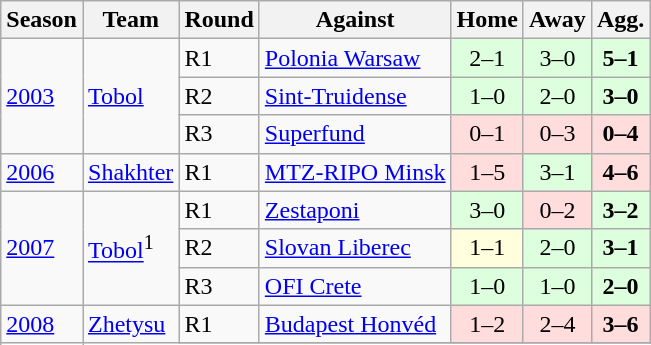<table class="wikitable plainrowheaders">
<tr>
<th>Season</th>
<th>Team</th>
<th>Round</th>
<th>Against</th>
<th>Home</th>
<th>Away</th>
<th>Agg.</th>
</tr>
<tr>
<td rowspan="3"><a href='#'>2003</a></td>
<td rowspan="3"><a href='#'>Tobol</a></td>
<td>R1</td>
<td> <a href='#'>Polonia Warsaw</a></td>
<td bgcolor="#ddffdd" align="center">2–1</td>
<td bgcolor="#ddffdd" align="center">3–0</td>
<td bgcolor="#ddffdd" align="center"><strong>5–1</strong></td>
</tr>
<tr>
<td>R2</td>
<td> <a href='#'>Sint-Truidense</a></td>
<td bgcolor="#ddffdd" align="center">1–0</td>
<td bgcolor="#ddffdd" align="center">2–0</td>
<td bgcolor="#ddffdd" align="center"><strong>3–0</strong></td>
</tr>
<tr>
<td>R3</td>
<td> <a href='#'>Superfund</a></td>
<td bgcolor="#ffdddd" align="center">0–1</td>
<td bgcolor="#ffdddd" align="center">0–3</td>
<td bgcolor="#ffdddd" align="center"><strong>0–4</strong></td>
</tr>
<tr>
<td><a href='#'>2006</a></td>
<td><a href='#'>Shakhter</a></td>
<td>R1</td>
<td> <a href='#'>MTZ-RIPO Minsk</a></td>
<td bgcolor="#ffdddd" align="center">1–5</td>
<td bgcolor="#ddffdd" align="center">3–1</td>
<td bgcolor="#ffdddd" align="center"><strong>4–6</strong></td>
</tr>
<tr>
<td rowspan="3"><a href='#'>2007</a></td>
<td rowspan="3"><a href='#'>Tobol</a><sup>1</sup></td>
<td>R1</td>
<td> <a href='#'>Zestaponi</a></td>
<td bgcolor="#ddffdd" align="center">3–0</td>
<td bgcolor="#ffdddd" align="center">0–2</td>
<td bgcolor="#ddffdd" align="center"><strong>3–2</strong></td>
</tr>
<tr>
<td>R2</td>
<td> <a href='#'>Slovan Liberec</a></td>
<td bgcolor="#ffffdd" align="center">1–1</td>
<td bgcolor="#ddffdd" align="center">2–0</td>
<td bgcolor="#ddffdd" align="center"><strong>3–1</strong></td>
</tr>
<tr>
<td>R3</td>
<td> <a href='#'>OFI Crete</a></td>
<td bgcolor="#ddffdd" align="center">1–0</td>
<td bgcolor="#ddffdd" align="center">1–0</td>
<td bgcolor="#ddffdd" align="center"><strong>2–0</strong></td>
</tr>
<tr>
<td rowspan="3"><a href='#'>2008</a></td>
<td rowspan="3"><a href='#'>Zhetysu</a></td>
<td>R1</td>
<td> <a href='#'>Budapest Honvéd</a></td>
<td bgcolor="#ffdddd" align="center">1–2</td>
<td bgcolor="#ffdddd" align="center">2–4</td>
<td bgcolor="#ffdddd" align="center"><strong>3–6</strong></td>
</tr>
<tr>
</tr>
</table>
